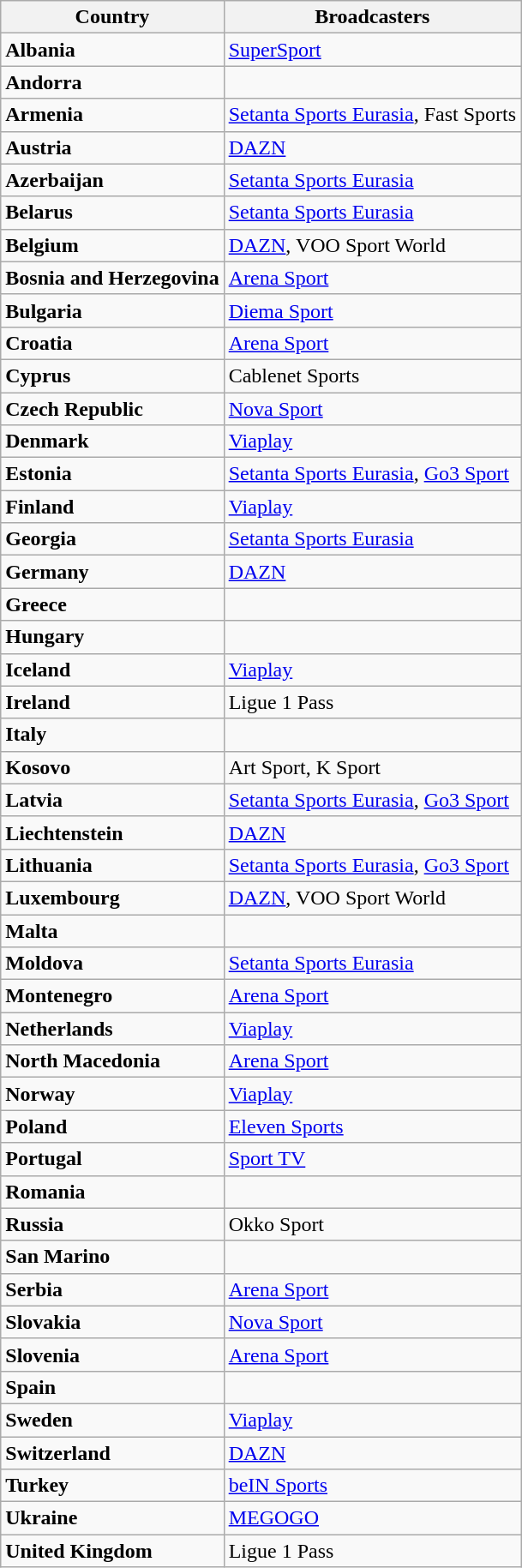<table class="wikitable" border="2">
<tr>
<th>Country</th>
<th>Broadcasters</th>
</tr>
<tr>
<td><strong>Albania</strong></td>
<td><a href='#'>SuperSport</a></td>
</tr>
<tr>
<td><strong>Andorra</strong></td>
<td></td>
</tr>
<tr>
<td><strong>Armenia</strong></td>
<td><a href='#'>Setanta Sports Eurasia</a>, Fast Sports</td>
</tr>
<tr>
<td><strong>Austria</strong></td>
<td><a href='#'>DAZN</a></td>
</tr>
<tr>
<td><strong>Azerbaijan</strong></td>
<td><a href='#'>Setanta Sports Eurasia</a></td>
</tr>
<tr>
<td><strong>Belarus</strong></td>
<td><a href='#'>Setanta Sports Eurasia</a></td>
</tr>
<tr>
<td><strong>Belgium</strong></td>
<td><a href='#'>DAZN</a>, VOO Sport World</td>
</tr>
<tr>
<td><strong>Bosnia and Herzegovina</strong></td>
<td><a href='#'>Arena Sport</a></td>
</tr>
<tr>
<td><strong>Bulgaria</strong></td>
<td><a href='#'>Diema Sport</a></td>
</tr>
<tr>
<td><strong>Croatia</strong></td>
<td><a href='#'>Arena Sport</a></td>
</tr>
<tr>
<td><strong>Cyprus</strong></td>
<td>Cablenet Sports</td>
</tr>
<tr>
<td><strong>Czech Republic</strong></td>
<td><a href='#'>Nova Sport</a></td>
</tr>
<tr>
<td><strong>Denmark</strong></td>
<td><a href='#'>Viaplay</a></td>
</tr>
<tr>
<td><strong>Estonia</strong></td>
<td><a href='#'>Setanta Sports Eurasia</a>, <a href='#'>Go3 Sport</a></td>
</tr>
<tr>
<td><strong>Finland</strong></td>
<td><a href='#'>Viaplay</a></td>
</tr>
<tr>
<td><strong>Georgia</strong></td>
<td><a href='#'>Setanta Sports Eurasia</a></td>
</tr>
<tr>
<td><strong>Germany</strong></td>
<td><a href='#'>DAZN</a></td>
</tr>
<tr>
<td><strong>Greece</strong></td>
<td></td>
</tr>
<tr>
<td><strong>Hungary</strong></td>
<td></td>
</tr>
<tr>
<td><strong>Iceland</strong></td>
<td><a href='#'>Viaplay</a></td>
</tr>
<tr>
<td><strong>Ireland</strong></td>
<td>Ligue 1 Pass</td>
</tr>
<tr>
<td><strong>Italy</strong></td>
<td></td>
</tr>
<tr>
<td><strong>Kosovo</strong></td>
<td>Art Sport, K Sport</td>
</tr>
<tr>
<td><strong>Latvia</strong></td>
<td><a href='#'>Setanta Sports Eurasia</a>, <a href='#'>Go3 Sport</a></td>
</tr>
<tr>
<td><strong>Liechtenstein</strong></td>
<td><a href='#'>DAZN</a></td>
</tr>
<tr>
<td><strong>Lithuania</strong></td>
<td><a href='#'>Setanta Sports Eurasia</a>, <a href='#'>Go3 Sport</a></td>
</tr>
<tr>
<td><strong>Luxembourg</strong></td>
<td><a href='#'>DAZN</a>, VOO Sport World</td>
</tr>
<tr>
<td><strong>Malta</strong></td>
<td></td>
</tr>
<tr>
<td><strong>Moldova</strong></td>
<td><a href='#'>Setanta Sports Eurasia</a></td>
</tr>
<tr>
<td><strong>Montenegro</strong></td>
<td><a href='#'>Arena Sport</a></td>
</tr>
<tr>
<td><strong>Netherlands</strong></td>
<td><a href='#'>Viaplay</a></td>
</tr>
<tr>
<td><strong>North Macedonia</strong></td>
<td><a href='#'>Arena Sport</a></td>
</tr>
<tr>
<td><strong>Norway</strong></td>
<td><a href='#'>Viaplay</a></td>
</tr>
<tr>
<td><strong>Poland</strong></td>
<td><a href='#'>Eleven Sports</a></td>
</tr>
<tr>
<td><strong>Portugal</strong></td>
<td><a href='#'>Sport TV</a></td>
</tr>
<tr>
<td><strong>Romania</strong></td>
<td></td>
</tr>
<tr>
<td><strong>Russia</strong></td>
<td>Okko Sport</td>
</tr>
<tr>
<td><strong>San Marino</strong></td>
<td></td>
</tr>
<tr>
<td><strong>Serbia</strong></td>
<td><a href='#'>Arena Sport</a></td>
</tr>
<tr>
<td><strong>Slovakia</strong></td>
<td><a href='#'>Nova Sport</a></td>
</tr>
<tr>
<td><strong>Slovenia</strong></td>
<td><a href='#'>Arena Sport</a></td>
</tr>
<tr>
<td><strong>Spain</strong></td>
<td></td>
</tr>
<tr>
<td><strong>Sweden</strong></td>
<td><a href='#'>Viaplay</a></td>
</tr>
<tr>
<td><strong>Switzerland</strong></td>
<td><a href='#'>DAZN</a></td>
</tr>
<tr>
<td><strong>Turkey</strong></td>
<td><a href='#'>beIN Sports</a></td>
</tr>
<tr>
<td><strong>Ukraine</strong></td>
<td><a href='#'>MEGOGO</a></td>
</tr>
<tr>
<td><strong>United Kingdom</strong></td>
<td>Ligue 1 Pass</td>
</tr>
</table>
